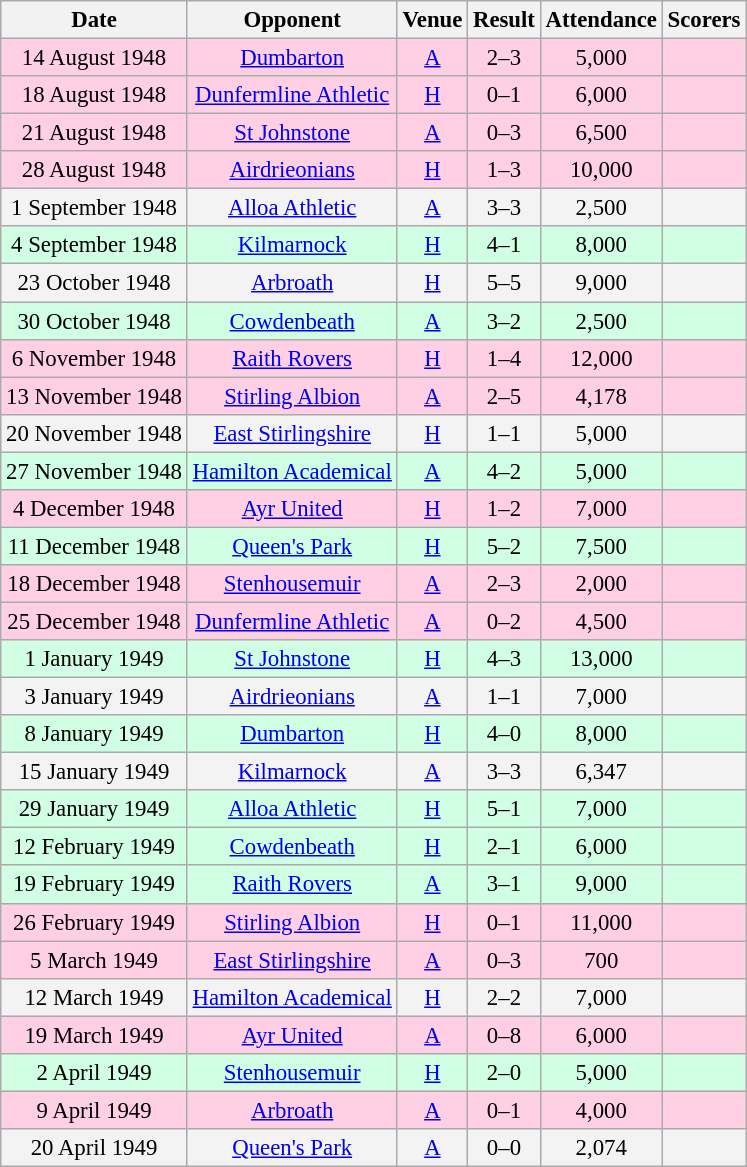<table class="wikitable sortable" style="font-size:95%; text-align:center">
<tr>
<th>Date</th>
<th>Opponent</th>
<th>Venue</th>
<th>Result</th>
<th>Attendance</th>
<th>Scorers</th>
</tr>
<tr bgcolor = "#ffd0e3">
<td>14 August 1948</td>
<td><a href='#'>Dumbarton</a></td>
<td><a href='#'>A</a></td>
<td>2–3</td>
<td>5,000</td>
<td></td>
</tr>
<tr bgcolor = "#ffd0e3">
<td>18 August 1948</td>
<td><a href='#'>Dunfermline Athletic</a></td>
<td><a href='#'>H</a></td>
<td>0–1</td>
<td>6,000</td>
<td></td>
</tr>
<tr bgcolor = "#ffd0e3">
<td>21 August 1948</td>
<td><a href='#'>St Johnstone</a></td>
<td><a href='#'>A</a></td>
<td>0–3</td>
<td>6,500</td>
<td></td>
</tr>
<tr bgcolor = "#ffd0e3">
<td>28 August 1948</td>
<td><a href='#'>Airdrieonians</a></td>
<td><a href='#'>H</a></td>
<td>1–3</td>
<td>10,000</td>
<td></td>
</tr>
<tr bgcolor = "#f3f3f3">
<td>1 September 1948</td>
<td><a href='#'>Alloa Athletic</a></td>
<td><a href='#'>A</a></td>
<td>3–3</td>
<td>2,500</td>
<td></td>
</tr>
<tr bgcolor = "#d0ffe3">
<td>4 September 1948</td>
<td><a href='#'>Kilmarnock</a></td>
<td><a href='#'>H</a></td>
<td>4–1</td>
<td>8,000</td>
<td></td>
</tr>
<tr bgcolor = "#f3f3f3">
<td>23 October 1948</td>
<td><a href='#'>Arbroath</a></td>
<td><a href='#'>H</a></td>
<td>5–5</td>
<td>9,000</td>
<td></td>
</tr>
<tr bgcolor = "#d0ffe3">
<td>30 October 1948</td>
<td><a href='#'>Cowdenbeath</a></td>
<td><a href='#'>A</a></td>
<td>3–2</td>
<td>2,500</td>
<td></td>
</tr>
<tr bgcolor = "#ffd0e3">
<td>6 November 1948</td>
<td><a href='#'>Raith Rovers</a></td>
<td><a href='#'>H</a></td>
<td>1–4</td>
<td>12,000</td>
<td></td>
</tr>
<tr bgcolor = "#ffd0e3">
<td>13 November 1948</td>
<td><a href='#'>Stirling Albion</a></td>
<td><a href='#'>A</a></td>
<td>2–5</td>
<td>4,178</td>
<td></td>
</tr>
<tr bgcolor = "#f3f3f3">
<td>20 November 1948</td>
<td><a href='#'>East Stirlingshire</a></td>
<td><a href='#'>H</a></td>
<td>1–1</td>
<td>5,000</td>
<td></td>
</tr>
<tr bgcolor = "#d0ffe3">
<td>27 November 1948</td>
<td><a href='#'>Hamilton Academical</a></td>
<td><a href='#'>A</a></td>
<td>4–2</td>
<td>5,000</td>
<td></td>
</tr>
<tr bgcolor = "#ffd0e3">
<td>4 December 1948</td>
<td><a href='#'>Ayr United</a></td>
<td><a href='#'>H</a></td>
<td>1–2</td>
<td>7,000</td>
<td></td>
</tr>
<tr bgcolor = "#d0ffe3">
<td>11 December 1948</td>
<td><a href='#'>Queen's Park</a></td>
<td><a href='#'>H</a></td>
<td>5–2</td>
<td>7,500</td>
<td></td>
</tr>
<tr bgcolor = "#ffd0e3">
<td>18 December 1948</td>
<td><a href='#'>Stenhousemuir</a></td>
<td><a href='#'>A</a></td>
<td>2–3</td>
<td>2,000</td>
<td></td>
</tr>
<tr bgcolor = "#ffd0e3">
<td>25 December 1948</td>
<td><a href='#'>Dunfermline Athletic</a></td>
<td><a href='#'>A</a></td>
<td>0–2</td>
<td>4,500</td>
<td></td>
</tr>
<tr bgcolor = "#d0ffe3">
<td>1 January 1949</td>
<td><a href='#'>St Johnstone</a></td>
<td><a href='#'>H</a></td>
<td>4–3</td>
<td>13,000</td>
<td></td>
</tr>
<tr bgcolor = "#f3f3f3">
<td>3 January 1949</td>
<td><a href='#'>Airdrieonians</a></td>
<td><a href='#'>A</a></td>
<td>1–1</td>
<td>7,000</td>
<td></td>
</tr>
<tr bgcolor = "#d0ffe3">
<td>8 January 1949</td>
<td><a href='#'>Dumbarton</a></td>
<td><a href='#'>H</a></td>
<td>4–0</td>
<td>8,000</td>
<td></td>
</tr>
<tr bgcolor = "#f3f3f3">
<td>15 January 1949</td>
<td><a href='#'>Kilmarnock</a></td>
<td><a href='#'>A</a></td>
<td>3–3</td>
<td>6,347</td>
<td></td>
</tr>
<tr bgcolor = "#d0ffe3">
<td>29 January 1949</td>
<td><a href='#'>Alloa Athletic</a></td>
<td><a href='#'>H</a></td>
<td>5–1</td>
<td>7,000</td>
<td></td>
</tr>
<tr bgcolor = "#d0ffe3">
<td>12 February 1949</td>
<td><a href='#'>Cowdenbeath</a></td>
<td><a href='#'>H</a></td>
<td>2–1</td>
<td>6,000</td>
<td></td>
</tr>
<tr bgcolor = "#d0ffe3">
<td>19 February 1949</td>
<td><a href='#'>Raith Rovers</a></td>
<td><a href='#'>A</a></td>
<td>3–1</td>
<td>9,000</td>
<td></td>
</tr>
<tr bgcolor = "#ffd0e3">
<td>26 February 1949</td>
<td><a href='#'>Stirling Albion</a></td>
<td><a href='#'>H</a></td>
<td>0–1</td>
<td>11,000</td>
<td></td>
</tr>
<tr bgcolor = "#ffd0e3">
<td>5 March 1949</td>
<td><a href='#'>East Stirlingshire</a></td>
<td><a href='#'>A</a></td>
<td>0–3</td>
<td>700</td>
<td></td>
</tr>
<tr bgcolor = "#f3f3f3">
<td>12 March 1949</td>
<td><a href='#'>Hamilton Academical</a></td>
<td><a href='#'>H</a></td>
<td>2–2</td>
<td>7,000</td>
<td></td>
</tr>
<tr bgcolor = "#ffd0e3">
<td>19 March 1949</td>
<td><a href='#'>Ayr United</a></td>
<td><a href='#'>A</a></td>
<td>0–8</td>
<td>6,000</td>
<td></td>
</tr>
<tr bgcolor = "#d0ffe3">
<td>2 April 1949</td>
<td><a href='#'>Stenhousemuir</a></td>
<td><a href='#'>H</a></td>
<td>2–0</td>
<td>5,000</td>
<td></td>
</tr>
<tr bgcolor = "#ffd0e3">
<td>9 April 1949</td>
<td><a href='#'>Arbroath</a></td>
<td><a href='#'>A</a></td>
<td>0–1</td>
<td>4,000</td>
<td></td>
</tr>
<tr bgcolor = "#f3f3f3">
<td>20 April 1949</td>
<td><a href='#'>Queen's Park</a></td>
<td><a href='#'>A</a></td>
<td>0–0</td>
<td>2,074</td>
<td></td>
</tr>
</table>
